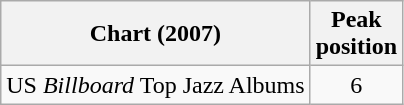<table class="wikitable">
<tr>
<th>Chart (2007)</th>
<th>Peak<br>position</th>
</tr>
<tr>
<td>US <em>Billboard</em> Top Jazz Albums</td>
<td align="center">6</td>
</tr>
</table>
